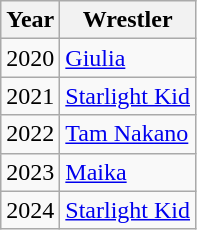<table class="wikitable">
<tr>
<th>Year</th>
<th>Wrestler</th>
</tr>
<tr>
<td>2020</td>
<td><a href='#'>Giulia</a></td>
</tr>
<tr>
<td>2021</td>
<td><a href='#'>Starlight Kid</a></td>
</tr>
<tr>
<td>2022</td>
<td><a href='#'>Tam Nakano</a></td>
</tr>
<tr>
<td>2023</td>
<td><a href='#'>Maika</a></td>
</tr>
<tr>
<td>2024</td>
<td><a href='#'>Starlight Kid</a></td>
</tr>
</table>
